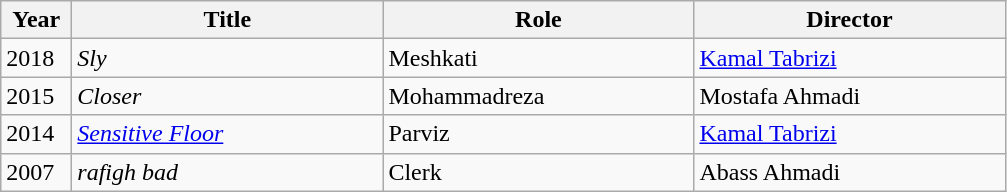<table class="wikitable">
<tr>
<th rowspan="1" style="width:40px;">Year</th>
<th rowspan="1" style="width:200px;">Title</th>
<th rowspan="1" style="width:200px;">Role</th>
<th rowspan="1" style="width:200px;">Director</th>
</tr>
<tr>
<td>2018</td>
<td><em>Sly</em></td>
<td>Meshkati</td>
<td><a href='#'>Kamal Tabrizi</a></td>
</tr>
<tr>
<td>2015</td>
<td><em>Closer</em></td>
<td>Mohammadreza</td>
<td>Mostafa Ahmadi</td>
</tr>
<tr>
<td>2014</td>
<td><em><a href='#'>Sensitive Floor</a></em></td>
<td>Parviz</td>
<td><a href='#'>Kamal Tabrizi</a></td>
</tr>
<tr>
<td>2007</td>
<td><em>rafigh bad</em></td>
<td>Clerk</td>
<td>Abass Ahmadi</td>
</tr>
</table>
